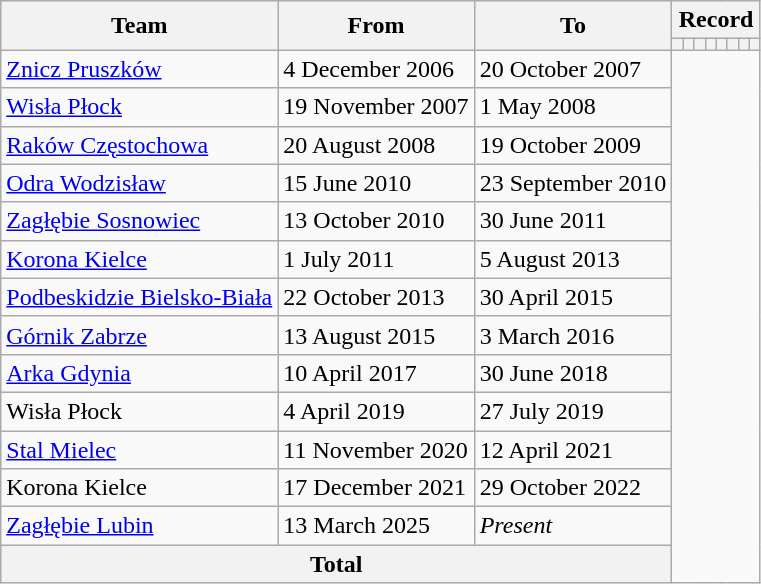<table class="wikitable" style="text-align: center;">
<tr>
<th rowspan="2">Team</th>
<th rowspan="2">From</th>
<th rowspan="2">To</th>
<th colspan="8">Record</th>
</tr>
<tr>
<th></th>
<th></th>
<th></th>
<th></th>
<th></th>
<th></th>
<th></th>
<th></th>
</tr>
<tr>
<td align=left><a href='#'>Znicz Pruszków</a></td>
<td align=left>4 December 2006</td>
<td align=left>20 October 2007<br></td>
</tr>
<tr>
<td align=left><a href='#'>Wisła Płock</a></td>
<td align=left>19 November 2007</td>
<td align=left>1 May 2008<br></td>
</tr>
<tr>
<td align=left><a href='#'>Raków Częstochowa</a></td>
<td align=left>20 August 2008</td>
<td align=left>19 October 2009<br></td>
</tr>
<tr>
<td align=left><a href='#'>Odra Wodzisław</a></td>
<td align=left>15 June 2010</td>
<td align=left>23 September 2010<br></td>
</tr>
<tr>
<td align=left><a href='#'>Zagłębie Sosnowiec</a></td>
<td align=left>13 October 2010</td>
<td align=left>30 June 2011<br></td>
</tr>
<tr>
<td align=left><a href='#'>Korona Kielce</a></td>
<td align=left>1 July 2011</td>
<td align=left>5 August 2013<br></td>
</tr>
<tr>
<td align=left><a href='#'>Podbeskidzie Bielsko-Biała</a></td>
<td align=left>22 October 2013</td>
<td align=left>30 April 2015<br></td>
</tr>
<tr>
<td align=left><a href='#'>Górnik Zabrze</a></td>
<td align=left>13 August 2015</td>
<td align=left>3 March 2016<br></td>
</tr>
<tr>
<td align=left><a href='#'>Arka Gdynia</a></td>
<td align=left>10 April 2017</td>
<td align=left>30 June 2018<br></td>
</tr>
<tr>
<td align=left>Wisła Płock</td>
<td align=left>4 April 2019</td>
<td align=left>27 July 2019<br></td>
</tr>
<tr>
<td align=left><a href='#'>Stal Mielec</a></td>
<td align=left>11 November 2020</td>
<td align=left>12 April 2021<br></td>
</tr>
<tr>
<td align=left>Korona Kielce</td>
<td align=left>17 December 2021</td>
<td align=left>29 October 2022<br></td>
</tr>
<tr>
<td align=left><a href='#'>Zagłębie Lubin</a></td>
<td align=left>13 March 2025</td>
<td align=left><em>Present</em><br></td>
</tr>
<tr>
<th colspan="3">Total<br></th>
</tr>
</table>
